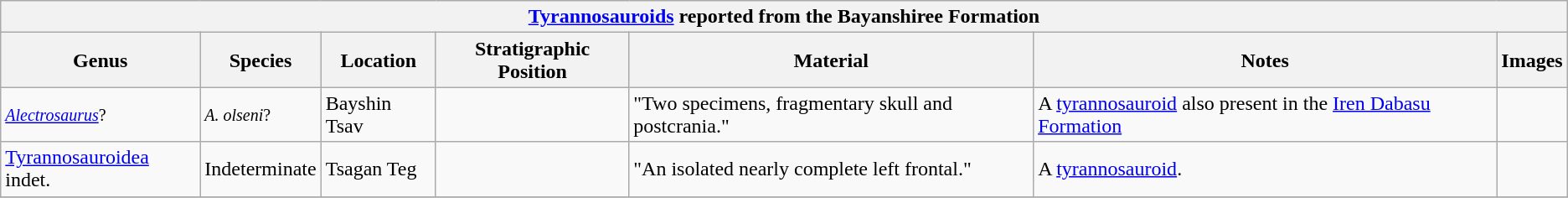<table class="wikitable" align="center">
<tr>
<th colspan="7" align="center"><strong><a href='#'>Tyrannosauroids</a> reported from the Bayanshiree Formation</strong></th>
</tr>
<tr>
<th>Genus</th>
<th>Species</th>
<th>Location</th>
<th>Stratigraphic Position</th>
<th>Material</th>
<th>Notes</th>
<th>Images</th>
</tr>
<tr>
<td><small><em><a href='#'>Alectrosaurus</a></em>?</small></td>
<td><small><em>A. olseni</em>?</small></td>
<td>Bayshin Tsav</td>
<td></td>
<td>"Two specimens, fragmentary skull and postcrania."</td>
<td>A <a href='#'>tyrannosauroid</a> also present in the <a href='#'>Iren Dabasu Formation</a></td>
<td></td>
</tr>
<tr>
<td><a href='#'>Tyrannosauroidea</a> indet.</td>
<td>Indeterminate</td>
<td>Tsagan Teg</td>
<td></td>
<td>"An isolated nearly complete left frontal."</td>
<td>A <a href='#'>tyrannosauroid</a>.</td>
<td></td>
</tr>
<tr>
</tr>
</table>
